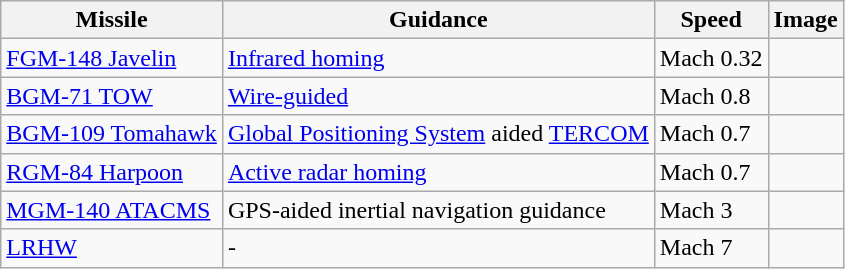<table class="wikitable">
<tr>
<th>Missile</th>
<th>Guidance</th>
<th>Speed</th>
<th>Image</th>
</tr>
<tr>
<td><a href='#'>FGM-148 Javelin</a></td>
<td><a href='#'>Infrared homing</a></td>
<td>Mach 0.32</td>
<td></td>
</tr>
<tr>
<td><a href='#'>BGM-71 TOW</a></td>
<td><a href='#'>Wire-guided</a></td>
<td>Mach 0.8</td>
<td></td>
</tr>
<tr>
<td><a href='#'>BGM-109 Tomahawk</a></td>
<td><a href='#'>Global Positioning System</a> aided <a href='#'>TERCOM</a></td>
<td>Mach 0.7</td>
<td></td>
</tr>
<tr>
<td><a href='#'>RGM-84 Harpoon</a></td>
<td><a href='#'>Active radar homing</a></td>
<td>Mach 0.7</td>
<td></td>
</tr>
<tr>
<td><a href='#'>MGM-140 ATACMS</a></td>
<td>GPS-aided inertial navigation guidance</td>
<td>Mach 3</td>
<td></td>
</tr>
<tr>
<td><a href='#'>LRHW</a></td>
<td>-</td>
<td>Mach 7</td>
<td></td>
</tr>
</table>
